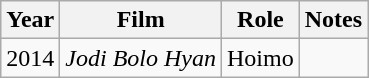<table class="wikitable sortable">
<tr>
<th>Year</th>
<th>Film</th>
<th>Role</th>
<th>Notes</th>
</tr>
<tr>
<td>2014</td>
<td><em>Jodi Bolo Hyan</em></td>
<td>Hoimo</td>
<td></td>
</tr>
</table>
